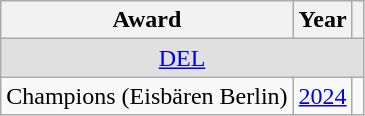<table class="wikitable">
<tr>
<th>Award</th>
<th>Year</th>
<th></th>
</tr>
<tr ALIGN="center" bgcolor="#e0e0e0">
<td colspan="3"><a href='#'>DEL</a></td>
</tr>
<tr>
<td>Champions (Eisbären Berlin)</td>
<td><a href='#'>2024</a></td>
<td></td>
</tr>
</table>
